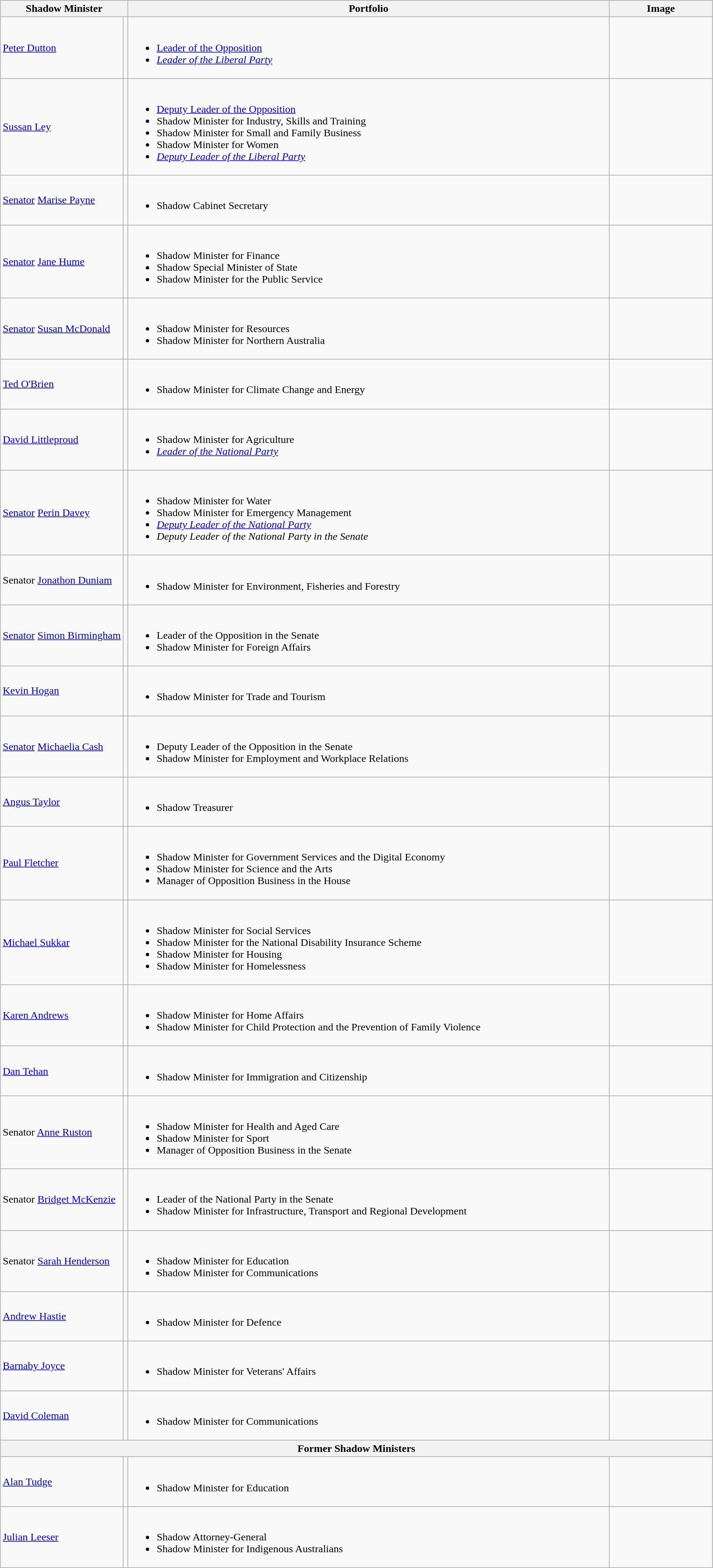<table class="wikitable">
<tr>
<th width=80 colspan="2">Shadow Minister</th>
<th width=725>Portfolio</th>
<th width=150>Image</th>
</tr>
<tr>
<td><a href='#'>Peter Dutton</a> </td>
<td></td>
<td><br><ul><li><a href='#'>Leader of the Opposition</a></li><li><a href='#'><em>Leader of the Liberal Party</em></a></li></ul></td>
<td></td>
</tr>
<tr>
<td><a href='#'>Sussan Ley</a> </td>
<td></td>
<td><br><ul><li><a href='#'>Deputy Leader of the Opposition</a></li><li>Shadow Minister for Industry, Skills and Training</li><li>Shadow Minister for Small and Family Business</li><li>Shadow Minister for Women</li><li><a href='#'><em>Deputy Leader of the Liberal Party</em></a></li></ul></td>
<td></td>
</tr>
<tr>
<td><a href='#'>Senator</a> <a href='#'>Marise Payne</a></td>
<td></td>
<td><br><ul><li>Shadow Cabinet Secretary</li></ul></td>
<td></td>
</tr>
<tr>
<td><a href='#'>Senator</a> <a href='#'>Jane Hume</a></td>
<td></td>
<td><br><ul><li>Shadow Minister for Finance</li><li>Shadow Special Minister of State</li><li>Shadow Minister for the Public Service</li></ul></td>
<td></td>
</tr>
<tr>
<td><a href='#'>Senator</a> <a href='#'>Susan McDonald</a></td>
<td></td>
<td><br><ul><li>Shadow Minister for Resources</li><li>Shadow Minister for Northern Australia</li></ul></td>
<td></td>
</tr>
<tr>
<td><a href='#'>Ted O'Brien</a> </td>
<td></td>
<td><br><ul><li>Shadow Minister for Climate Change and Energy</li></ul></td>
<td></td>
</tr>
<tr>
<td><a href='#'>David Littleproud</a> </td>
<td></td>
<td><br><ul><li>Shadow Minister for Agriculture</li><li><a href='#'><em>Leader of the National Party</em></a></li></ul></td>
<td></td>
</tr>
<tr>
<td><a href='#'>Senator</a> <a href='#'>Perin Davey</a></td>
<td></td>
<td><br><ul><li>Shadow Minister for Water</li><li>Shadow Minister for Emergency Management</li><li><a href='#'><em>Deputy Leader of the National Party</em></a></li><li><em>Deputy Leader of the National Party in the Senate</em></li></ul></td>
</tr>
<tr>
<td>Senator <a href='#'>Jonathon Duniam</a></td>
<td></td>
<td><br><ul><li>Shadow Minister for Environment, Fisheries and Forestry</li></ul></td>
<td></td>
</tr>
<tr>
<td><a href='#'>Senator</a> <a href='#'>Simon Birmingham</a></td>
<td></td>
<td><br><ul><li>Leader of the Opposition in the Senate</li><li>Shadow Minister for Foreign Affairs</li></ul></td>
<td></td>
</tr>
<tr>
<td><a href='#'>Kevin Hogan</a> </td>
<td></td>
<td><br><ul><li>Shadow Minister for Trade and Tourism</li></ul></td>
<td></td>
</tr>
<tr>
<td><a href='#'>Senator</a> <a href='#'>Michaelia Cash</a></td>
<td></td>
<td><br><ul><li>Deputy Leader of the Opposition in the Senate</li><li>Shadow Minister for Employment and Workplace Relations</li></ul></td>
<td></td>
</tr>
<tr>
<td><a href='#'>Angus Taylor</a> </td>
<td></td>
<td><br><ul><li>Shadow Treasurer</li></ul></td>
<td></td>
</tr>
<tr>
<td><a href='#'>Paul Fletcher</a> </td>
<td></td>
<td><br><ul><li>Shadow Minister for Government Services and the Digital Economy</li><li>Shadow Minister for Science and the Arts</li><li>Manager of Opposition Business in the House</li></ul></td>
<td></td>
</tr>
<tr>
<td><a href='#'>Michael Sukkar</a> </td>
<td></td>
<td><br><ul><li>Shadow Minister for Social Services</li><li>Shadow Minister for the National Disability Insurance Scheme</li><li>Shadow Minister for Housing</li><li>Shadow Minister for Homelessness</li></ul></td>
<td></td>
</tr>
<tr>
<td><a href='#'>Karen Andrews</a> </td>
<td></td>
<td><br><ul><li>Shadow Minister for Home Affairs</li><li>Shadow Minister for Child Protection and the Prevention of Family Violence</li></ul></td>
<td></td>
</tr>
<tr>
<td><a href='#'>Dan Tehan</a> </td>
<td></td>
<td><br><ul><li>Shadow Minister for Immigration and Citizenship</li></ul></td>
<td></td>
</tr>
<tr>
<td>Senator <a href='#'>Anne Ruston</a></td>
<td></td>
<td><br><ul><li>Shadow Minister for Health and Aged Care</li><li>Shadow Minister for Sport</li><li>Manager of Opposition Business in the Senate</li></ul></td>
<td></td>
</tr>
<tr>
<td>Senator <a href='#'>Bridget McKenzie</a></td>
<td></td>
<td><br><ul><li>Leader of the National Party in the Senate</li><li>Shadow Minister for Infrastructure, Transport and Regional Development</li></ul></td>
<td></td>
</tr>
<tr>
<td>Senator <a href='#'>Sarah Henderson</a></td>
<td></td>
<td><br><ul><li>Shadow Minister for Education </li><li>Shadow Minister for Communications </li></ul></td>
<td></td>
</tr>
<tr>
<td><a href='#'>Andrew Hastie</a> </td>
<td></td>
<td><br><ul><li>Shadow Minister for Defence</li></ul></td>
<td></td>
</tr>
<tr>
<td><a href='#'>Barnaby Joyce</a> </td>
<td></td>
<td><br><ul><li>Shadow Minister for Veterans' Affairs</li></ul></td>
<td></td>
</tr>
<tr>
<td><a href='#'>David Coleman</a> </td>
<td></td>
<td><br><ul><li>Shadow Minister for Communications </li></ul></td>
<td></td>
</tr>
<tr>
<th colspan="4">Former Shadow Ministers</th>
</tr>
<tr>
<td><a href='#'>Alan Tudge</a> </td>
<td></td>
<td><br><ul><li>Shadow Minister for Education </li></ul></td>
<td></td>
</tr>
<tr>
<td><a href='#'>Julian Leeser</a> </td>
<td></td>
<td><br><ul><li>Shadow Attorney-General </li><li>Shadow Minister for Indigenous Australians </li></ul></td>
<td></td>
</tr>
</table>
